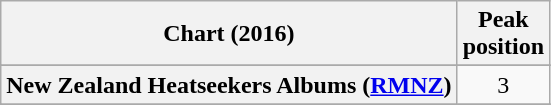<table class="wikitable sortable plainrowheaders" style="text-align:center">
<tr>
<th scope="col">Chart (2016)</th>
<th scope="col">Peak<br> position</th>
</tr>
<tr>
</tr>
<tr>
</tr>
<tr>
</tr>
<tr>
</tr>
<tr>
</tr>
<tr>
</tr>
<tr>
</tr>
<tr>
<th scope="row">New Zealand Heatseekers Albums (<a href='#'>RMNZ</a>)</th>
<td>3</td>
</tr>
<tr>
</tr>
<tr>
</tr>
<tr>
</tr>
<tr>
</tr>
<tr>
</tr>
</table>
